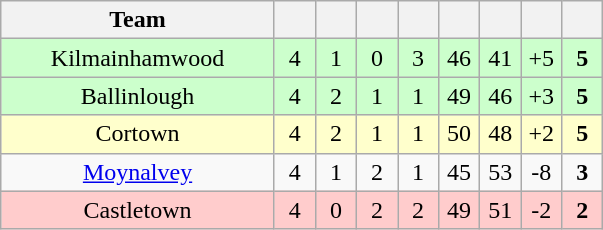<table class="wikitable" style="text-align:center">
<tr>
<th width="175">Team</th>
<th width="20"></th>
<th width="20"></th>
<th width="20"></th>
<th width="20"></th>
<th width="20"></th>
<th width="20"></th>
<th width="20"></th>
<th width="20"></th>
</tr>
<tr bgcolor="ccffcc">
<td>Kilmainhamwood</td>
<td>4</td>
<td>1</td>
<td>0</td>
<td>3</td>
<td>46</td>
<td>41</td>
<td>+5</td>
<td><strong>5</strong></td>
</tr>
<tr bgcolor="ccffcc">
<td>Ballinlough</td>
<td>4</td>
<td>2</td>
<td>1</td>
<td>1</td>
<td>49</td>
<td>46</td>
<td>+3</td>
<td><strong>5</strong></td>
</tr>
<tr bgcolor="ffffcc">
<td>Cortown</td>
<td>4</td>
<td>2</td>
<td>1</td>
<td>1</td>
<td>50</td>
<td>48</td>
<td>+2</td>
<td><strong>5</strong></td>
</tr>
<tr>
<td><a href='#'>Moynalvey</a></td>
<td>4</td>
<td>1</td>
<td>2</td>
<td>1</td>
<td>45</td>
<td>53</td>
<td>-8</td>
<td><strong>3</strong></td>
</tr>
<tr bgcolor="ffcccc">
<td>Castletown</td>
<td>4</td>
<td>0</td>
<td>2</td>
<td>2</td>
<td>49</td>
<td>51</td>
<td>-2</td>
<td><strong>2</strong></td>
</tr>
</table>
